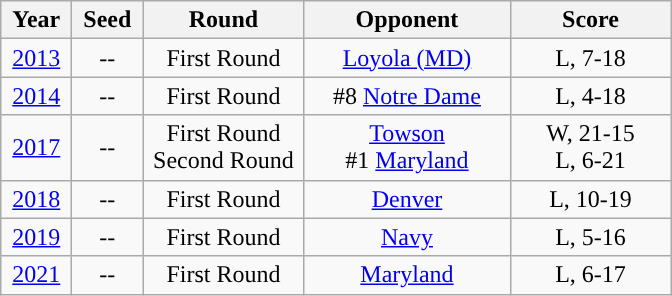<table class="wikitable">
<tr>
<th style="width:40px; ">Year</th>
<th style="width:40px; ">Seed</th>
<th style="width:100px; ">Round</th>
<th style="width:130px; ">Opponent</th>
<th style="width:100px; ">Score</th>
</tr>
<tr align="center">
<td><a href='#'>2013</a></td>
<td>--</td>
<td>First Round</td>
<td><a href='#'>Loyola (MD)</a></td>
<td>L, 7-18</td>
</tr>
<tr align="center">
<td><a href='#'>2014</a></td>
<td>--</td>
<td>First Round</td>
<td>#8 <a href='#'>Notre Dame</a></td>
<td>L, 4-18</td>
</tr>
<tr align="center">
<td><a href='#'>2017</a></td>
<td>--</td>
<td>First Round<br>Second Round</td>
<td><a href='#'>Towson</a><br>#1 <a href='#'>Maryland</a></td>
<td>W, 21-15<br>L, 6-21</td>
</tr>
<tr align="center">
<td><a href='#'>2018</a></td>
<td>--</td>
<td>First Round</td>
<td><a href='#'>Denver</a></td>
<td>L, 10-19</td>
</tr>
<tr align="center">
<td><a href='#'>2019</a></td>
<td>--</td>
<td>First Round</td>
<td><a href='#'>Navy</a></td>
<td>L, 5-16</td>
</tr>
<tr align="center">
<td><a href='#'>2021</a></td>
<td>--</td>
<td>First Round</td>
<td><a href='#'>Maryland</a></td>
<td>L, 6-17</td>
</tr>
</table>
